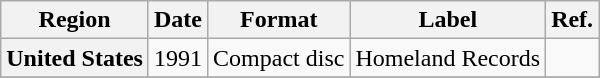<table class="wikitable plainrowheaders">
<tr>
<th scope="col">Region</th>
<th scope="col">Date</th>
<th scope="col">Format</th>
<th scope="col">Label</th>
<th scope="col">Ref.</th>
</tr>
<tr>
<th scope="row">United States</th>
<td>1991</td>
<td>Compact disc</td>
<td>Homeland Records</td>
<td></td>
</tr>
<tr>
</tr>
</table>
